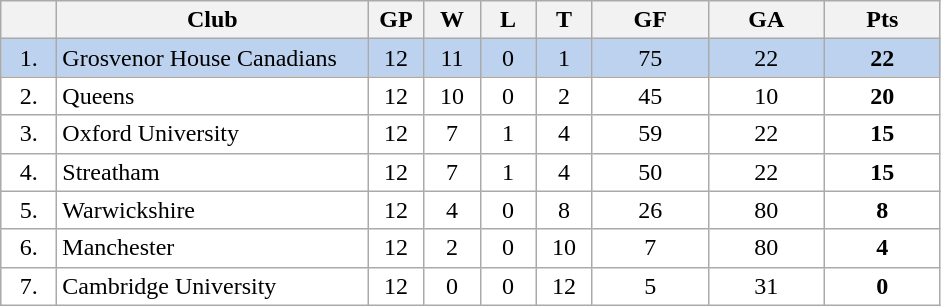<table class="wikitable">
<tr>
<th width="30"></th>
<th width="200">Club</th>
<th width="30">GP</th>
<th width="30">W</th>
<th width="30">L</th>
<th width="30">T</th>
<th width="70">GF</th>
<th width="70">GA</th>
<th width="70">Pts</th>
</tr>
<tr bgcolor="#BCD2EE" align="center">
<td>1.</td>
<td align="left">Grosvenor House Canadians</td>
<td>12</td>
<td>11</td>
<td>0</td>
<td>1</td>
<td>75</td>
<td>22</td>
<td><strong>22</strong></td>
</tr>
<tr bgcolor="#FFFFFF" align="center">
<td>2.</td>
<td align="left">Queens</td>
<td>12</td>
<td>10</td>
<td>0</td>
<td>2</td>
<td>45</td>
<td>10</td>
<td><strong>20</strong></td>
</tr>
<tr bgcolor="#FFFFFF" align="center">
<td>3.</td>
<td align="left">Oxford University</td>
<td>12</td>
<td>7</td>
<td>1</td>
<td>4</td>
<td>59</td>
<td>22</td>
<td><strong>15</strong></td>
</tr>
<tr bgcolor="#FFFFFF" align="center">
<td>4.</td>
<td align="left">Streatham</td>
<td>12</td>
<td>7</td>
<td>1</td>
<td>4</td>
<td>50</td>
<td>22</td>
<td><strong>15</strong></td>
</tr>
<tr bgcolor="#FFFFFF" align="center">
<td>5.</td>
<td align="left">Warwickshire</td>
<td>12</td>
<td>4</td>
<td>0</td>
<td>8</td>
<td>26</td>
<td>80</td>
<td><strong>8</strong></td>
</tr>
<tr bgcolor="#FFFFFF" align="center">
<td>6.</td>
<td align="left">Manchester</td>
<td>12</td>
<td>2</td>
<td>0</td>
<td>10</td>
<td>7</td>
<td>80</td>
<td><strong>4</strong></td>
</tr>
<tr bgcolor="#FFFFFF" align="center">
<td>7.</td>
<td align="left">Cambridge University</td>
<td>12</td>
<td>0</td>
<td>0</td>
<td>12</td>
<td>5</td>
<td>31</td>
<td><strong>0</strong></td>
</tr>
</table>
